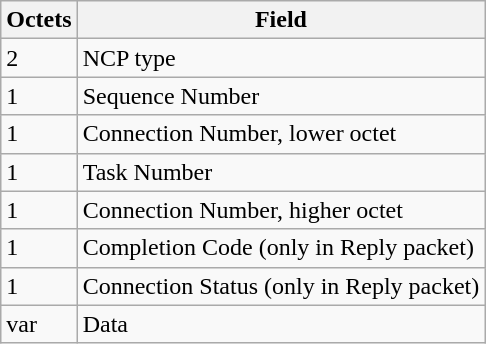<table class="wikitable">
<tr>
<th>Octets</th>
<th>Field</th>
</tr>
<tr>
<td>2</td>
<td>NCP type</td>
</tr>
<tr>
<td>1</td>
<td>Sequence Number</td>
</tr>
<tr>
<td>1</td>
<td>Connection Number, lower octet</td>
</tr>
<tr>
<td>1</td>
<td>Task Number</td>
</tr>
<tr>
<td>1</td>
<td>Connection Number, higher octet</td>
</tr>
<tr>
<td>1</td>
<td>Completion Code (only in Reply packet)</td>
</tr>
<tr>
<td>1</td>
<td>Connection Status (only in Reply packet)</td>
</tr>
<tr>
<td>var</td>
<td>Data</td>
</tr>
</table>
